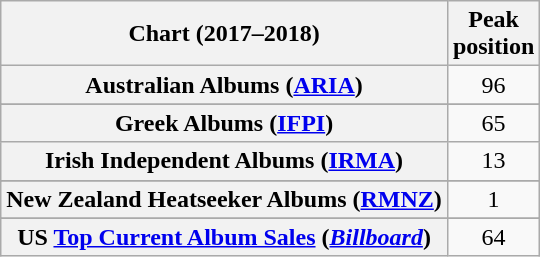<table class="wikitable sortable plainrowheaders" style="text-align:center">
<tr>
<th scope="col">Chart (2017–2018)</th>
<th scope="col">Peak<br>position</th>
</tr>
<tr>
<th scope="row">Australian Albums (<a href='#'>ARIA</a>)</th>
<td>96</td>
</tr>
<tr>
</tr>
<tr>
</tr>
<tr>
</tr>
<tr>
</tr>
<tr>
</tr>
<tr>
</tr>
<tr>
</tr>
<tr>
<th scope="row">Greek Albums (<a href='#'>IFPI</a>)</th>
<td>65</td>
</tr>
<tr>
<th scope="row">Irish Independent Albums (<a href='#'>IRMA</a>)</th>
<td>13</td>
</tr>
<tr>
</tr>
<tr>
<th scope="row">New Zealand Heatseeker Albums (<a href='#'>RMNZ</a>)</th>
<td>1</td>
</tr>
<tr>
</tr>
<tr>
</tr>
<tr>
</tr>
<tr>
</tr>
<tr>
</tr>
<tr>
</tr>
<tr>
</tr>
<tr>
</tr>
<tr>
<th scope="row">US <a href='#'>Top Current Album Sales</a> (<em><a href='#'>Billboard</a></em>)</th>
<td>64</td>
</tr>
</table>
